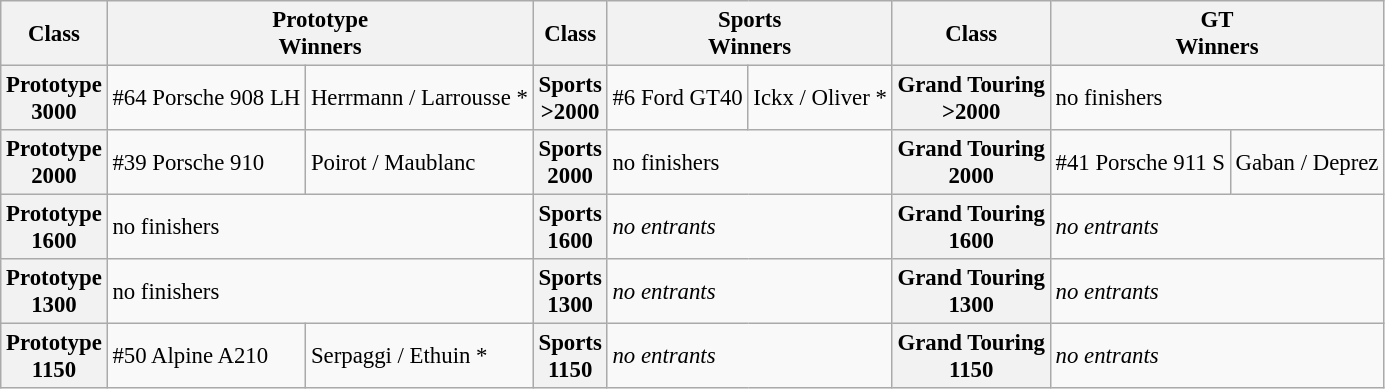<table class="wikitable" style="font-size: 95%">
<tr>
<th>Class</th>
<th colspan=2>Prototype<br>Winners</th>
<th>Class</th>
<th colspan=2>Sports<br>Winners</th>
<th>Class</th>
<th colspan=2>GT<br>Winners</th>
</tr>
<tr>
<th>Prototype<br> 3000</th>
<td>#64 Porsche 908 LH</td>
<td>Herrmann / Larrousse *</td>
<th>Sports<br> >2000</th>
<td>#6 Ford GT40</td>
<td>Ickx / Oliver *</td>
<th>Grand Touring<br> >2000</th>
<td colspan=2>no finishers</td>
</tr>
<tr>
<th>Prototype<br> 2000</th>
<td>#39 Porsche 910</td>
<td>Poirot / Maublanc</td>
<th>Sports<br> 2000</th>
<td colspan=2>no finishers</td>
<th>Grand Touring<br> 2000</th>
<td>#41 Porsche 911 S</td>
<td>Gaban / Deprez</td>
</tr>
<tr>
<th>Prototype<br> 1600</th>
<td colspan=2>no finishers</td>
<th>Sports<br> 1600</th>
<td colspan=2><em>no entrants</em></td>
<th>Grand Touring<br> 1600</th>
<td colspan=2><em>no entrants</em></td>
</tr>
<tr>
<th>Prototype<br> 1300</th>
<td colspan=2>no finishers</td>
<th>Sports<br> 1300</th>
<td colspan=2><em>no entrants</em></td>
<th>Grand Touring<br> 1300</th>
<td colspan=2><em>no entrants</em></td>
</tr>
<tr>
<th>Prototype<br> 1150</th>
<td>#50 Alpine A210</td>
<td>Serpaggi / Ethuin *</td>
<th>Sports<br> 1150</th>
<td colspan=2><em>no entrants</em></td>
<th>Grand Touring<br> 1150</th>
<td colspan=2><em>no entrants</em></td>
</tr>
</table>
